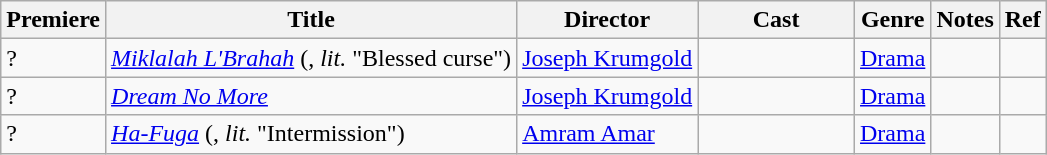<table class="wikitable">
<tr>
<th>Premiere</th>
<th>Title</th>
<th>Director</th>
<th width=15%>Cast</th>
<th>Genre</th>
<th>Notes</th>
<th>Ref</th>
</tr>
<tr>
<td>?</td>
<td><em><a href='#'>Miklalah L'Brahah</a></em> (, <em>lit.</em> "Blessed curse")</td>
<td><a href='#'>Joseph Krumgold</a></td>
<td></td>
<td><a href='#'>Drama</a></td>
<td></td>
<td></td>
</tr>
<tr>
<td>?</td>
<td><em><a href='#'>Dream No More</a></em></td>
<td><a href='#'>Joseph Krumgold</a></td>
<td></td>
<td><a href='#'>Drama</a></td>
<td></td>
<td></td>
</tr>
<tr>
<td>?</td>
<td><em><a href='#'>Ha-Fuga</a></em> (, <em>lit.</em> "Intermission")</td>
<td><a href='#'>Amram Amar</a></td>
<td></td>
<td><a href='#'>Drama</a></td>
<td></td>
<td></td>
</tr>
</table>
